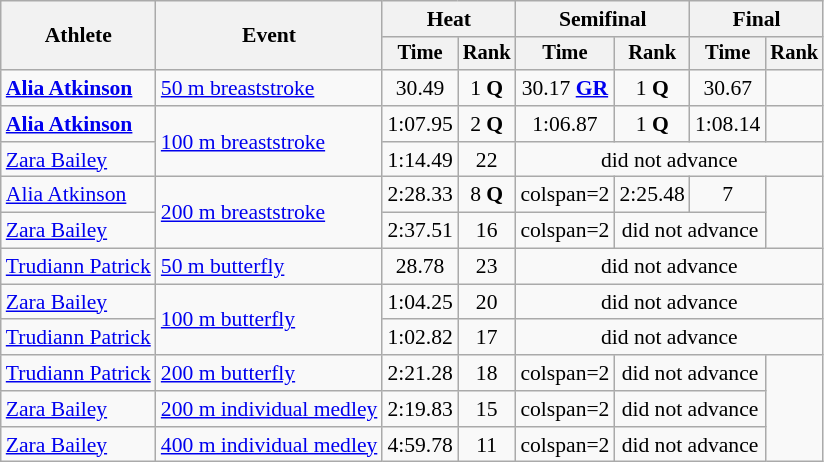<table class=wikitable style=font-size:90%>
<tr>
<th rowspan=2>Athlete</th>
<th rowspan=2>Event</th>
<th colspan=2>Heat</th>
<th colspan=2>Semifinal</th>
<th colspan=2>Final</th>
</tr>
<tr style=font-size:95%>
<th>Time</th>
<th>Rank</th>
<th>Time</th>
<th>Rank</th>
<th>Time</th>
<th>Rank</th>
</tr>
<tr align=center>
<td align=left><strong><a href='#'>Alia Atkinson</a></strong></td>
<td align=left><a href='#'>50 m breaststroke</a></td>
<td>30.49</td>
<td>1 <strong>Q</strong></td>
<td>30.17 <strong><a href='#'>GR</a></strong></td>
<td>1 <strong>Q</strong></td>
<td>30.67</td>
<td></td>
</tr>
<tr align=center>
<td align=left><strong><a href='#'>Alia Atkinson</a></strong></td>
<td align=left rowspan=2><a href='#'>100 m breaststroke</a></td>
<td>1:07.95</td>
<td>2 <strong>Q</strong></td>
<td>1:06.87</td>
<td>1 <strong>Q</strong></td>
<td>1:08.14</td>
<td></td>
</tr>
<tr align=center>
<td align=left><a href='#'>Zara Bailey</a></td>
<td>1:14.49</td>
<td>22</td>
<td colspan=4>did not advance</td>
</tr>
<tr align=center>
<td align=left><a href='#'>Alia Atkinson</a></td>
<td align=left rowspan=2><a href='#'>200 m breaststroke</a></td>
<td>2:28.33</td>
<td>8 <strong>Q</strong></td>
<td>colspan=2 </td>
<td>2:25.48</td>
<td>7</td>
</tr>
<tr align=center>
<td align=left><a href='#'>Zara Bailey</a></td>
<td>2:37.51</td>
<td>16</td>
<td>colspan=2 </td>
<td colspan=2>did not advance</td>
</tr>
<tr align=center>
<td align=left><a href='#'>Trudiann Patrick</a></td>
<td align=left><a href='#'>50 m butterfly</a></td>
<td>28.78</td>
<td>23</td>
<td colspan=4>did not advance</td>
</tr>
<tr align=center>
<td align=left><a href='#'>Zara Bailey</a></td>
<td align=left rowspan=2><a href='#'>100 m butterfly</a></td>
<td>1:04.25</td>
<td>20</td>
<td colspan=4>did not advance</td>
</tr>
<tr align=center>
<td align=left><a href='#'>Trudiann Patrick</a></td>
<td>1:02.82</td>
<td>17</td>
<td colspan=4>did not advance</td>
</tr>
<tr align=center>
<td align=left><a href='#'>Trudiann Patrick</a></td>
<td align=left><a href='#'>200 m butterfly</a></td>
<td>2:21.28</td>
<td>18</td>
<td>colspan=2 </td>
<td colspan=2>did not advance</td>
</tr>
<tr align=center>
<td align=left><a href='#'>Zara Bailey</a></td>
<td align=left><a href='#'>200 m individual medley</a></td>
<td>2:19.83</td>
<td>15</td>
<td>colspan=2 </td>
<td colspan=2>did not advance</td>
</tr>
<tr align=center>
<td align=left><a href='#'>Zara Bailey</a></td>
<td align=left><a href='#'>400 m individual medley</a></td>
<td>4:59.78</td>
<td>11</td>
<td>colspan=2 </td>
<td colspan=2>did not advance</td>
</tr>
</table>
